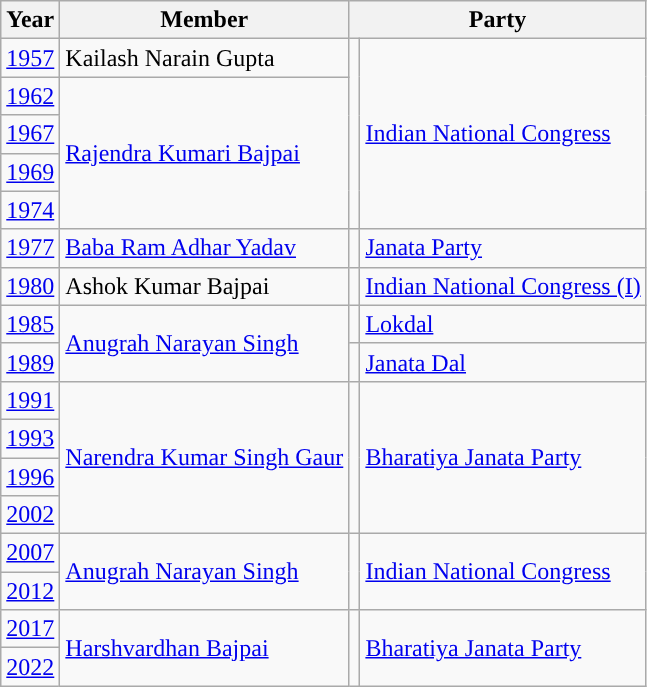<table class="wikitable">
<tr>
<th>Year</th>
<th>Member</th>
<th colspan="2">Party</th>
</tr>
<tr>
<td><a href='#'>1957</a></td>
<td>Kailash Narain Gupta</td>
<td rowspan="5" style="background-color: "></td>
<td rowspan="5"><a href='#'>Indian National Congress</a></td>
</tr>
<tr>
<td><a href='#'>1962</a></td>
<td rowspan="4"><a href='#'>Rajendra Kumari Bajpai</a></td>
</tr>
<tr>
<td><a href='#'>1967</a></td>
</tr>
<tr>
<td><a href='#'>1969</a></td>
</tr>
<tr>
<td><a href='#'>1974</a></td>
</tr>
<tr>
<td><a href='#'>1977</a></td>
<td><a href='#'>Baba Ram Adhar Yadav</a></td>
<td style="background-color: "></td>
<td><a href='#'>Janata Party</a></td>
</tr>
<tr>
<td><a href='#'>1980</a></td>
<td>Ashok Kumar Bajpai</td>
<td style="background-color: "></td>
<td><a href='#'>Indian National Congress (I)</a></td>
</tr>
<tr>
<td><a href='#'>1985</a></td>
<td rowspan="2"><a href='#'>Anugrah Narayan Singh</a></td>
<td style="background-color: "></td>
<td><a href='#'>Lokdal</a></td>
</tr>
<tr>
<td><a href='#'>1989</a></td>
<td style="background-color: "></td>
<td><a href='#'>Janata Dal</a></td>
</tr>
<tr>
<td><a href='#'>1991</a></td>
<td rowspan="4"><a href='#'>Narendra Kumar Singh Gaur</a></td>
<td rowspan="4" style="background-color: "></td>
<td rowspan="4"><a href='#'>Bharatiya Janata Party</a></td>
</tr>
<tr>
<td><a href='#'>1993</a></td>
</tr>
<tr>
<td><a href='#'>1996</a></td>
</tr>
<tr>
<td><a href='#'>2002</a></td>
</tr>
<tr>
<td><a href='#'>2007</a></td>
<td rowspan="2"><a href='#'>Anugrah Narayan Singh</a></td>
<td rowspan="2" style="background-color: "></td>
<td rowspan="2"><a href='#'>Indian National Congress</a></td>
</tr>
<tr>
<td><a href='#'>2012</a></td>
</tr>
<tr>
<td><a href='#'>2017</a></td>
<td rowspan="2"><a href='#'>Harshvardhan Bajpai</a></td>
<td rowspan="2" style="background-color: "></td>
<td rowspan="2"><a href='#'>Bharatiya Janata Party</a></td>
</tr>
<tr>
<td><a href='#'>2022</a></td>
</tr>
</table>
